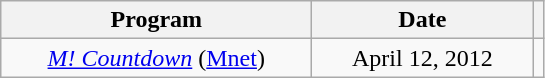<table class="wikitable" style="text-align:center">
<tr>
<th width="200">Program</th>
<th width="140">Date</th>
<th></th>
</tr>
<tr>
<td><em><a href='#'>M! Countdown</a></em> (<a href='#'>Mnet</a>)</td>
<td>April 12, 2012</td>
<td></td>
</tr>
</table>
